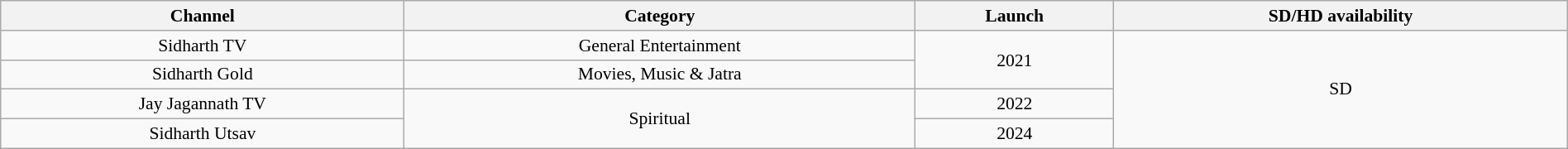<table class="wikitable sortable" style="border-collapse:collapse; font-size: 90%; text-align:center" width="100%">
<tr>
<th>Channel</th>
<th>Category</th>
<th>Launch</th>
<th>SD/HD availability</th>
</tr>
<tr>
<td>Sidharth TV</td>
<td>General Entertainment</td>
<td rowspan="2">2021</td>
<td rowspan="4">SD</td>
</tr>
<tr>
<td>Sidharth Gold</td>
<td>Movies, Music & Jatra</td>
</tr>
<tr>
<td>Jay Jagannath TV</td>
<td rowspan="2">Spiritual</td>
<td>2022</td>
</tr>
<tr>
<td>Sidharth Utsav</td>
<td>2024</td>
</tr>
</table>
